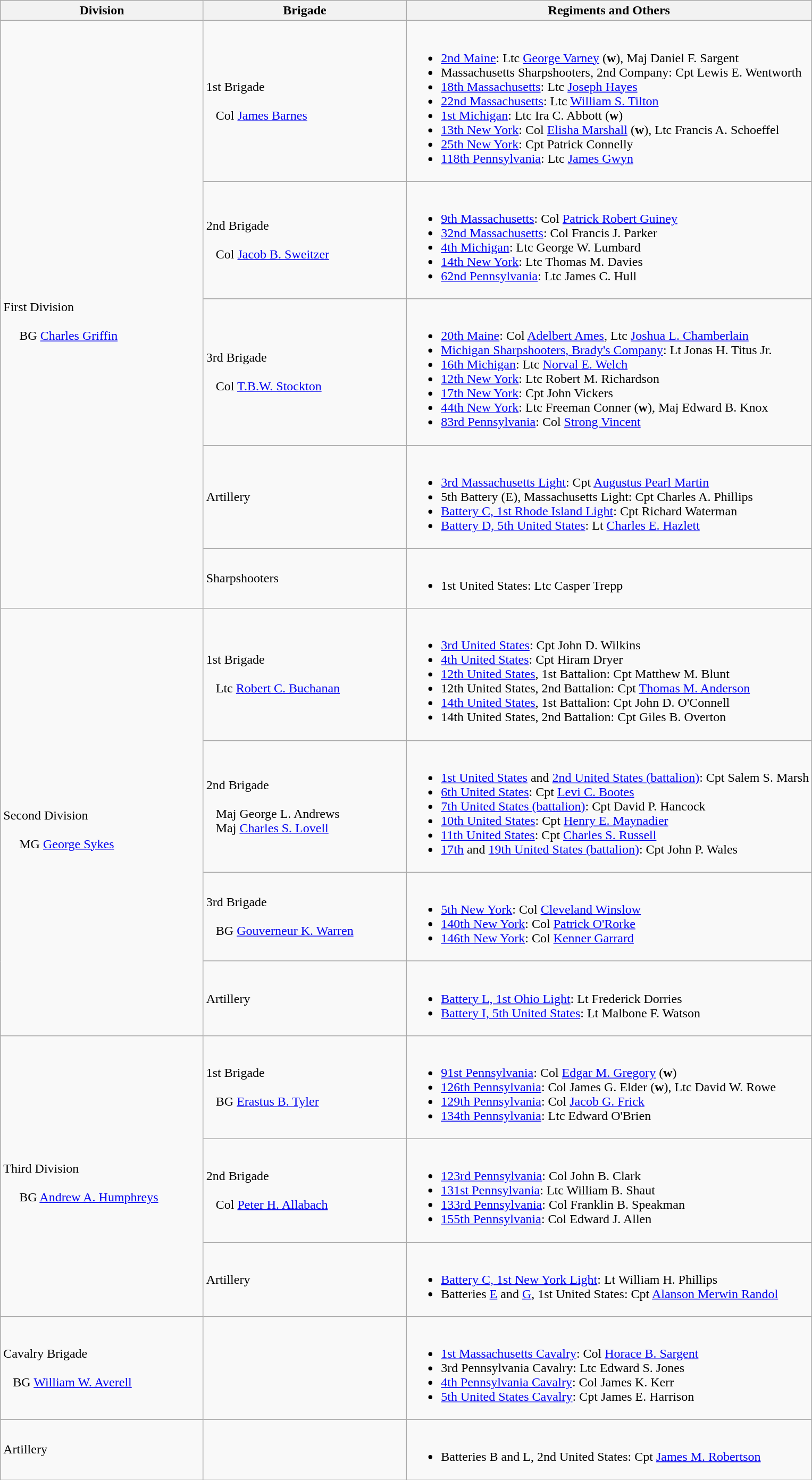<table class="wikitable">
<tr>
<th width=25%>Division</th>
<th width=25%>Brigade</th>
<th>Regiments and Others</th>
</tr>
<tr>
<td rowspan=5><br>First Division<br><br>    
BG <a href='#'>Charles Griffin</a></td>
<td>1st Brigade<br><br>  
Col <a href='#'>James Barnes</a></td>
<td><br><ul><li><a href='#'>2nd Maine</a>: Ltc <a href='#'>George Varney</a> (<strong>w</strong>), Maj Daniel F. Sargent</li><li>Massachusetts Sharpshooters, 2nd Company: Cpt Lewis E. Wentworth</li><li><a href='#'>18th Massachusetts</a>: Ltc <a href='#'>Joseph Hayes</a></li><li><a href='#'>22nd Massachusetts</a>: Ltc <a href='#'>William S. Tilton</a></li><li><a href='#'>1st Michigan</a>: Ltc Ira C. Abbott (<strong>w</strong>)</li><li><a href='#'>13th New York</a>: Col <a href='#'>Elisha Marshall</a> (<strong>w</strong>), Ltc Francis A. Schoeffel</li><li><a href='#'>25th New York</a>: Cpt Patrick Connelly</li><li><a href='#'>118th Pennsylvania</a>: Ltc <a href='#'>James Gwyn</a></li></ul></td>
</tr>
<tr>
<td>2nd Brigade<br><br>  
Col <a href='#'>Jacob B. Sweitzer</a></td>
<td><br><ul><li><a href='#'>9th Massachusetts</a>: Col <a href='#'>Patrick Robert Guiney</a></li><li><a href='#'>32nd Massachusetts</a>: Col Francis J. Parker</li><li><a href='#'>4th Michigan</a>: Ltc George W. Lumbard</li><li><a href='#'>14th New York</a>: Ltc Thomas M. Davies</li><li><a href='#'>62nd Pennsylvania</a>: Ltc James C. Hull</li></ul></td>
</tr>
<tr>
<td>3rd Brigade<br><br>  
Col <a href='#'>T.B.W. Stockton</a></td>
<td><br><ul><li><a href='#'>20th Maine</a>: Col <a href='#'>Adelbert Ames</a>, Ltc <a href='#'>Joshua L. Chamberlain</a></li><li><a href='#'>Michigan Sharpshooters, Brady's Company</a>: Lt Jonas H. Titus Jr.</li><li><a href='#'>16th Michigan</a>: Ltc <a href='#'>Norval E. Welch</a></li><li><a href='#'>12th New York</a>: Ltc Robert M. Richardson</li><li><a href='#'>17th New York</a>: Cpt John Vickers</li><li><a href='#'>44th New York</a>: Ltc Freeman Conner (<strong>w</strong>), Maj Edward B. Knox</li><li><a href='#'>83rd Pennsylvania</a>: Col <a href='#'>Strong Vincent</a></li></ul></td>
</tr>
<tr>
<td>Artillery</td>
<td><br><ul><li><a href='#'>3rd Massachusetts Light</a>: Cpt <a href='#'>Augustus Pearl Martin</a></li><li>5th Battery (E), Massachusetts Light: Cpt Charles A. Phillips</li><li><a href='#'>Battery C, 1st Rhode Island Light</a>: Cpt Richard Waterman</li><li><a href='#'>Battery D, 5th United States</a>: Lt <a href='#'>Charles E. Hazlett</a></li></ul></td>
</tr>
<tr>
<td>Sharpshooters</td>
<td><br><ul><li>1st United States: Ltc Casper Trepp</li></ul></td>
</tr>
<tr>
<td rowspan=4><br>Second Division<br><br>    
MG <a href='#'>George Sykes</a></td>
<td>1st Brigade<br><br>  
Ltc <a href='#'>Robert C. Buchanan</a></td>
<td><br><ul><li><a href='#'>3rd United States</a>: Cpt John D. Wilkins</li><li><a href='#'>4th United States</a>: Cpt Hiram Dryer</li><li><a href='#'>12th United States</a>, 1st Battalion: Cpt Matthew M. Blunt</li><li>12th United States, 2nd Battalion: Cpt <a href='#'>Thomas M. Anderson</a></li><li><a href='#'>14th United States</a>, 1st Battalion: Cpt John D. O'Connell</li><li>14th United States, 2nd Battalion: Cpt Giles B. Overton</li></ul></td>
</tr>
<tr>
<td>2nd Brigade<br><br>  
Maj George L. Andrews
<br>  
Maj <a href='#'>Charles S. Lovell</a></td>
<td><br><ul><li><a href='#'>1st United States</a> and <a href='#'>2nd United States (battalion)</a>: Cpt Salem S. Marsh</li><li><a href='#'>6th United States</a>: Cpt <a href='#'>Levi C. Bootes</a></li><li><a href='#'>7th United States (battalion)</a>: Cpt David P. Hancock</li><li><a href='#'>10th United States</a>: Cpt <a href='#'>Henry E. Maynadier</a></li><li><a href='#'>11th United States</a>: Cpt <a href='#'>Charles S. Russell</a></li><li><a href='#'>17th</a> and <a href='#'>19th United States (battalion)</a>: Cpt John P. Wales</li></ul></td>
</tr>
<tr>
<td>3rd Brigade<br><br>  
BG <a href='#'>Gouverneur K. Warren</a></td>
<td><br><ul><li><a href='#'>5th New York</a>: Col <a href='#'>Cleveland Winslow</a></li><li><a href='#'>140th New York</a>: Col <a href='#'>Patrick O'Rorke</a></li><li><a href='#'>146th New York</a>: Col <a href='#'>Kenner Garrard</a></li></ul></td>
</tr>
<tr>
<td>Artillery</td>
<td><br><ul><li><a href='#'>Battery L, 1st Ohio Light</a>: Lt Frederick Dorries</li><li><a href='#'>Battery I, 5th United States</a>: Lt Malbone F. Watson</li></ul></td>
</tr>
<tr>
<td rowspan=3><br>Third Division<br><br>    
BG <a href='#'>Andrew A. Humphreys</a></td>
<td>1st Brigade<br><br>  
BG <a href='#'>Erastus B. Tyler</a></td>
<td><br><ul><li><a href='#'>91st Pennsylvania</a>: Col <a href='#'>Edgar M. Gregory</a> (<strong>w</strong>)</li><li><a href='#'>126th Pennsylvania</a>: Col James G. Elder (<strong>w</strong>), Ltc David W. Rowe</li><li><a href='#'>129th Pennsylvania</a>: Col <a href='#'>Jacob G. Frick</a></li><li><a href='#'>134th Pennsylvania</a>: Ltc Edward O'Brien</li></ul></td>
</tr>
<tr>
<td>2nd Brigade<br><br>  
Col <a href='#'>Peter H. Allabach</a></td>
<td><br><ul><li><a href='#'>123rd Pennsylvania</a>: Col John B. Clark</li><li><a href='#'>131st Pennsylvania</a>: Ltc William B. Shaut</li><li><a href='#'>133rd Pennsylvania</a>: Col Franklin B. Speakman</li><li><a href='#'>155th Pennsylvania</a>: Col Edward J. Allen</li></ul></td>
</tr>
<tr>
<td>Artillery</td>
<td><br><ul><li><a href='#'>Battery C, 1st New York Light</a>: Lt William H. Phillips</li><li>Batteries <a href='#'>E</a> and <a href='#'>G</a>, 1st United States: Cpt <a href='#'>Alanson Merwin Randol</a></li></ul></td>
</tr>
<tr>
<td>Cavalry Brigade<br><br>  
BG <a href='#'>William W. Averell</a></td>
<td></td>
<td><br><ul><li><a href='#'>1st Massachusetts Cavalry</a>: Col <a href='#'>Horace B. Sargent</a></li><li>3rd Pennsylvania Cavalry: Ltc Edward S. Jones</li><li><a href='#'>4th Pennsylvania Cavalry</a>: Col James K. Kerr</li><li><a href='#'>5th United States Cavalry</a>: Cpt James E. Harrison</li></ul></td>
</tr>
<tr>
<td>Artillery</td>
<td></td>
<td><br><ul><li>Batteries B and L, 2nd United States: Cpt <a href='#'>James M. Robertson</a></li></ul></td>
</tr>
</table>
